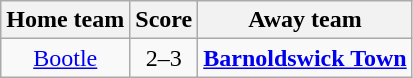<table class="wikitable" style="text-align: center">
<tr>
<th>Home team</th>
<th>Score</th>
<th>Away team</th>
</tr>
<tr>
<td><a href='#'>Bootle</a></td>
<td>2–3</td>
<td><strong><a href='#'>Barnoldswick Town</a></strong></td>
</tr>
</table>
